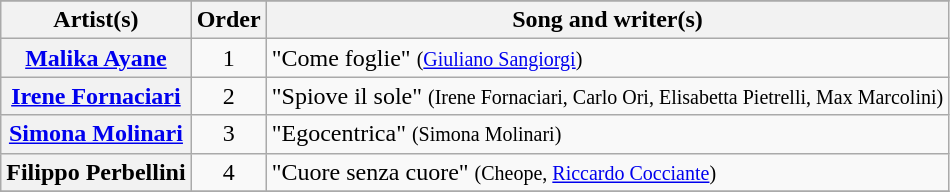<table class="sortable wikitable plainrowheaders">
<tr>
</tr>
<tr>
<th>Artist(s)</th>
<th>Order</th>
<th>Song and writer(s)</th>
</tr>
<tr>
<th scope="row"><a href='#'>Malika Ayane</a></th>
<td style="text-align:center;">1</td>
<td>"Come foglie" <small>(<a href='#'>Giuliano Sangiorgi</a>)</small></td>
</tr>
<tr>
<th scope="row"><a href='#'>Irene Fornaciari</a></th>
<td style="text-align:center;">2</td>
<td>"Spiove il sole" <small>(Irene Fornaciari, Carlo Ori, Elisabetta Pietrelli, Max Marcolini)</small></td>
</tr>
<tr>
<th scope="row"><a href='#'>Simona Molinari</a></th>
<td style="text-align:center;">3</td>
<td>"Egocentrica" <small>(Simona Molinari)</small></td>
</tr>
<tr>
<th scope="row">Filippo Perbellini</th>
<td style="text-align:center;">4</td>
<td>"Cuore senza cuore" <small>(Cheope, <a href='#'>Riccardo Cocciante</a>)</small></td>
</tr>
<tr>
</tr>
</table>
